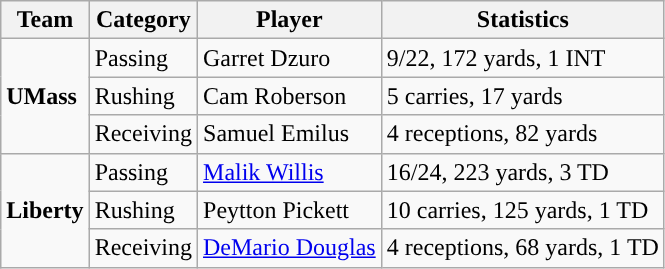<table class="wikitable" style="float: left;">
<tr>
<th>Team</th>
<th>Category</th>
<th>Player</th>
<th>Statistics</th>
</tr>
<tr>
<td rowspan=3><strong>UMass</strong></td>
<td>Passing</td>
<td>Garret Dzuro</td>
<td>9/22, 172 yards, 1 INT</td>
</tr>
<tr>
<td>Rushing</td>
<td>Cam Roberson</td>
<td>5 carries, 17 yards</td>
</tr>
<tr>
<td>Receiving</td>
<td>Samuel Emilus</td>
<td>4 receptions, 82 yards</td>
</tr>
<tr>
<td rowspan=3><strong>Liberty</strong></td>
<td>Passing</td>
<td><a href='#'>Malik Willis</a></td>
<td>16/24, 223 yards, 3 TD</td>
</tr>
<tr>
<td>Rushing</td>
<td>Peytton Pickett</td>
<td>10 carries, 125 yards, 1 TD</td>
</tr>
<tr>
<td>Receiving</td>
<td><a href='#'>DeMario Douglas</a></td>
<td>4 receptions, 68 yards, 1 TD</td>
</tr>
</table>
